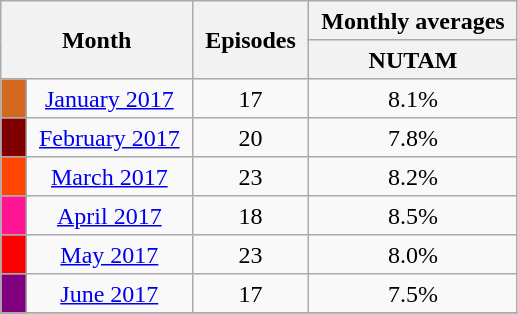<table class="wikitable plainrowheaders" style="text-align: center; line-height:25px;">
<tr class="wikitable" style="text-align: center;">
<th colspan="2" rowspan="2" style="padding: 0 8px;">Month</th>
<th rowspan="2" style="padding: 0 8px;">Episodes</th>
<th colspan="2" style="padding: 0 8px;">Monthly averages</th>
</tr>
<tr>
<th style="padding: 0 8px;">NUTAM</th>
</tr>
<tr>
<td style="padding: 0 8px; background:#D2691E;"></td>
<td style="padding: 0 8px;" '><a href='#'>January 2017</a></td>
<td style="padding: 0 8px;">17</td>
<td style="padding: 0 8px;">8.1%</td>
</tr>
<tr>
<td style="padding: 0 8px; background:#800000;"></td>
<td style="padding: 0 8px;" '><a href='#'>February 2017</a></td>
<td style="padding: 0 8px;">20</td>
<td style="padding: 0 8px;">7.8%</td>
</tr>
<tr>
<td style="padding: 0 8px; background:#FF4500;"></td>
<td style="padding: 0 8px;" '><a href='#'>March 2017</a></td>
<td style="padding: 0 8px;">23</td>
<td style="padding: 0 8px;">8.2%</td>
</tr>
<tr>
<td style="padding: 0 8px; background:#FF1493;"></td>
<td style="padding: 0 8px;" '><a href='#'>April 2017</a></td>
<td style="padding: 0 8px;">18</td>
<td style="padding: 0 8px;">8.5%</td>
</tr>
<tr>
<td style="padding: 0 8px; background:#FF0000;"></td>
<td style="padding: 0 8px;" '><a href='#'>May 2017</a></td>
<td style="padding: 0 8px;">23</td>
<td style="padding: 0 8px;">8.0%</td>
</tr>
<tr>
<td style="padding: 0 8px; background:#800080;"></td>
<td style="padding: 0 8px;" '><a href='#'>June 2017</a></td>
<td style="padding: 0 8px;">17</td>
<td style="padding: 0 8px;">7.5%</td>
</tr>
<tr>
</tr>
</table>
